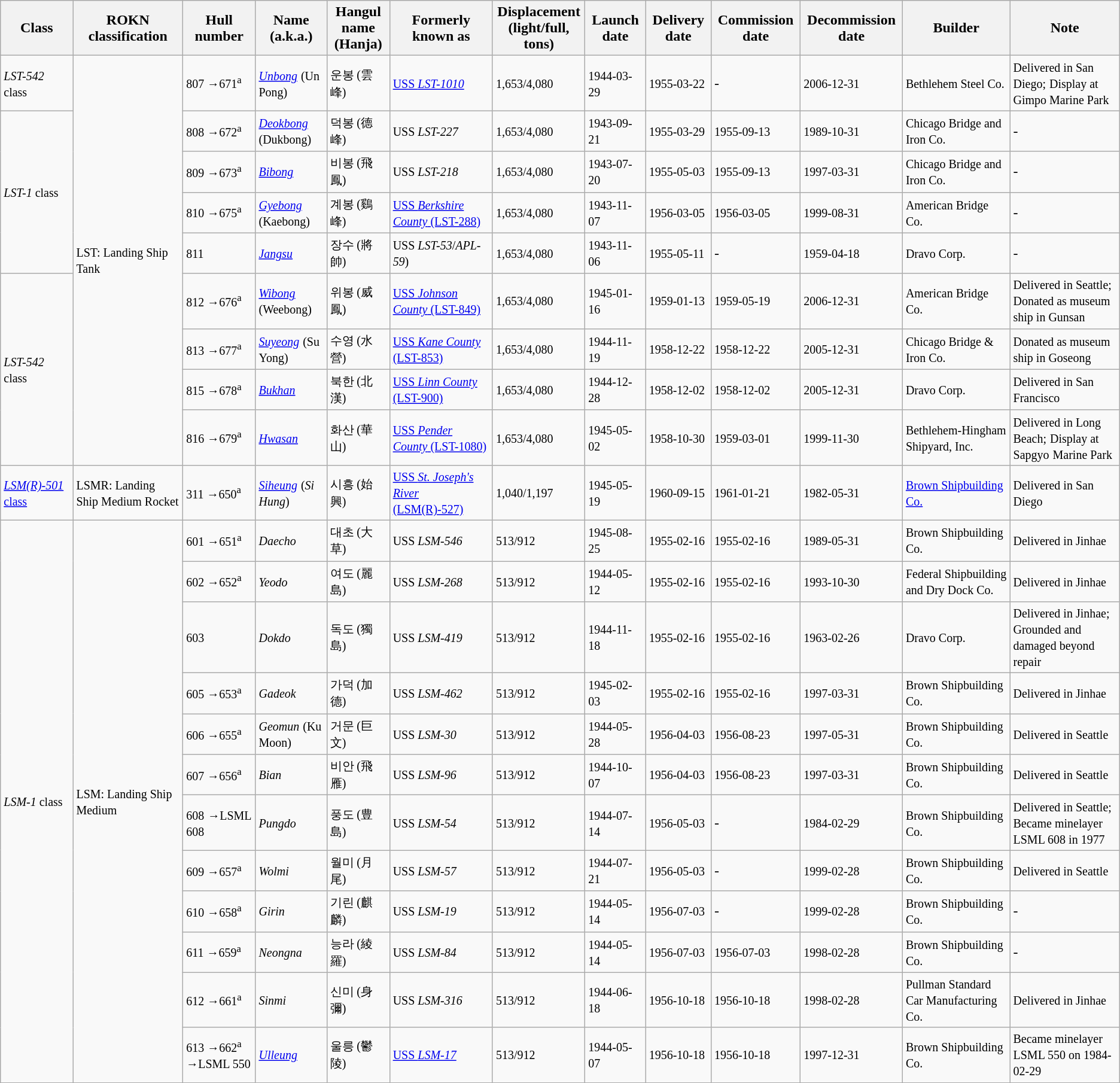<table class="wikitable">
<tr>
<th>Class</th>
<th>ROKN classification</th>
<th>Hull number</th>
<th>Name (a.k.a.)</th>
<th>Hangul name<br>(Hanja)</th>
<th>Formerly known as</th>
<th>Displacement<br>(light/full, tons)</th>
<th>Launch date</th>
<th>Delivery date</th>
<th>Commission date</th>
<th>Decommission date</th>
<th>Builder</th>
<th>Note</th>
</tr>
<tr>
<td><small><em>LST-542</em> class</small></td>
<td rowspan="9"><small>LST: Landing Ship Tank</small></td>
<td><small>807 →671<sup>a</sup></small></td>
<td><em><small><a href='#'>Unbong</a></small></em> <small>(Un Pong)</small></td>
<td><small>운봉 (雲峰)</small></td>
<td><small><a href='#'>USS <em>LST-1010</em></a></small></td>
<td><small>1,653/4,080</small></td>
<td><small>1944-03-29</small></td>
<td><small>1955-03-22</small></td>
<td>-</td>
<td><small>2006-12-31</small></td>
<td><small>Bethlehem Steel Co.</small></td>
<td><small>Delivered in San Diego;</small> <small>Display at Gimpo Marine Park</small></td>
</tr>
<tr>
<td rowspan="4"><small><em>LST-1</em> class</small></td>
<td><small>808 →672<sup>a</sup></small></td>
<td><em><small><a href='#'>Deokbong</a></small></em> <small>(Dukbong)</small></td>
<td><small>덕봉 (德峰)</small></td>
<td><small>USS <em>LST-227</em></small></td>
<td><small>1,653/4,080</small></td>
<td><small>1943-09-21</small></td>
<td><small>1955-03-29</small></td>
<td><small>1955-09-13</small></td>
<td><small>1989-10-31</small></td>
<td><small>Chicago Bridge and Iron Co.</small></td>
<td>-</td>
</tr>
<tr>
<td><small>809 →673<sup>a</sup></small></td>
<td><em><small><a href='#'>Bibong</a></small></em></td>
<td><small>비봉 (飛鳳)</small></td>
<td><small>USS <em>LST-218</em></small></td>
<td><small>1,653/4,080</small></td>
<td><small>1943-07-20</small></td>
<td><small>1955-05-03</small></td>
<td><small>1955-09-13</small></td>
<td><small>1997-03-31</small></td>
<td><small>Chicago Bridge and Iron Co.</small></td>
<td>-</td>
</tr>
<tr>
<td><small>810 →675<sup>a</sup></small></td>
<td><em><small><a href='#'>Gyebong</a></small></em> <small>(Kaebong)</small></td>
<td><small>계봉 (鷄峰)</small></td>
<td><a href='#'><small>USS <em>Berkshire County</em> (LST-288)</small></a></td>
<td><small>1,653/4,080</small></td>
<td><small>1943-11-07</small></td>
<td><small>1956-03-05</small></td>
<td><small>1956-03-05</small></td>
<td><small>1999-08-31</small></td>
<td><small>American Bridge Co.</small></td>
<td>-</td>
</tr>
<tr>
<td><small>811</small></td>
<td><em><small><a href='#'>Jangsu</a></small></em></td>
<td><small>장수 (將帥)</small></td>
<td><small>USS <em>LST-53</em>/<em>APL-59</em>)</small></td>
<td><small>1,653/4,080</small></td>
<td><small>1943-11-06</small></td>
<td><small>1955-05-11</small></td>
<td>-</td>
<td><small>1959-04-18</small></td>
<td><small>Dravo Corp.</small></td>
<td>-</td>
</tr>
<tr>
<td rowspan="4"><small><em>LST-542</em> class</small></td>
<td><small>812 →676<sup>a</sup></small></td>
<td><em><small><a href='#'>Wibong</a></small></em> <small>(Weebong)</small></td>
<td><small>위봉 (威鳳)</small></td>
<td><a href='#'><small>USS <em>Johnson County</em> (LST-849)</small></a></td>
<td><small>1,653/4,080</small></td>
<td><small>1945-01-16</small></td>
<td><small>1959-01-13</small></td>
<td><small>1959-05-19</small></td>
<td><small>2006-12-31</small></td>
<td><small>American Bridge Co.</small></td>
<td><small>Delivered in Seattle; Donated as museum ship in Gunsan</small></td>
</tr>
<tr>
<td><small>813 →677<sup>a</sup></small></td>
<td><em><small><a href='#'>Suyeong</a></small></em> <small>(Su Yong)</small></td>
<td><small>수영 (水營)</small></td>
<td><a href='#'><small>USS <em>Kane County</em> (LST-853)</small></a></td>
<td><small>1,653/4,080</small></td>
<td><small>1944-11-19</small></td>
<td><small>1958-12-22</small></td>
<td><small>1958-12-22</small></td>
<td><small>2005-12-31</small></td>
<td><small>Chicago Bridge & Iron Co.</small></td>
<td><small>Donated as museum ship in Goseong</small></td>
</tr>
<tr>
<td><small>815 →678<sup>a</sup></small></td>
<td><em><small><a href='#'>Bukhan</a></small></em></td>
<td><small>북한 (北漢)</small></td>
<td><a href='#'><small>USS <em>Linn County</em> (LST-900)</small></a></td>
<td><small>1,653/4,080</small></td>
<td><small>1944-12-28</small></td>
<td><small>1958-12-02</small></td>
<td><small>1958-12-02</small></td>
<td><small>2005-12-31</small></td>
<td><small>Dravo Corp.</small></td>
<td><small>Delivered in San Francisco</small></td>
</tr>
<tr>
<td><small>816 →679<sup>a</sup></small></td>
<td><em><small><a href='#'>Hwasan</a></small></em></td>
<td><small>화산 (華山)</small></td>
<td><a href='#'><small>USS <em>Pender County</em> (LST-1080)</small></a></td>
<td><small>1,653/4,080</small></td>
<td><small>1945-05-02</small></td>
<td><small>1958-10-30</small></td>
<td><small>1959-03-01</small></td>
<td><small>1999-11-30</small></td>
<td><small>Bethlehem-Hingham Shipyard, Inc.</small></td>
<td><small>Delivered in Long Beach;</small> <small>Display at</small> <small>Sapgyo</small> <small>Marine Par</small><small>k</small></td>
</tr>
<tr>
<td><a href='#'><small><em>LSM(R)-501</em> class</small></a></td>
<td><small>LSMR: Landing Ship Medium Rocket</small></td>
<td><small>311 →650<sup>a</sup></small></td>
<td><a href='#'><small><em>Siheung</em></small></a> <small>(<em>Si Hung</em>)</small></td>
<td><small>시흥 (始興)</small></td>
<td><a href='#'><small>USS <em>St. Joseph's River</em> (LSM(R)-527)</small></a></td>
<td><small>1,040/1,197</small></td>
<td><small>1945-05-19</small></td>
<td><small>1960-09-15</small></td>
<td><small>1961-01-21</small></td>
<td><small>1982-05-31</small></td>
<td><a href='#'><small>Brown Shipbuilding Co.</small></a></td>
<td><small>Delivered in San Diego</small></td>
</tr>
<tr>
<td rowspan="12"><small><em>LSM-1</em> class</small></td>
<td rowspan="12"><small>LSM: Landing Ship Medium</small></td>
<td><small>601 →651<sup>a</sup></small></td>
<td><em><small>Daecho</small></em></td>
<td><small>대초 (大草)</small></td>
<td><small>USS <em>LSM-546</em></small></td>
<td><small>513/912</small></td>
<td><small>1945-08-25</small></td>
<td><small>1955-02-16</small></td>
<td><small>1955-02-16</small></td>
<td><small>1989-05-31</small></td>
<td><small>Brown Shipbuilding Co.</small></td>
<td><small>Delivered in Jinhae</small></td>
</tr>
<tr>
<td><small>602 →652<sup>a</sup></small></td>
<td><em><small>Yeodo</small></em></td>
<td><small>여도 (麗島)</small></td>
<td><small>USS <em>LSM-268</em></small></td>
<td><small>513/912</small></td>
<td><small>1944-05-12</small></td>
<td><small>1955-02-16</small></td>
<td><small>1955-02-16</small></td>
<td><small>1993-10-30</small></td>
<td><small>Federal Shipbuilding and Dry Dock Co.</small></td>
<td><small>Delivered in Jinhae</small></td>
</tr>
<tr>
<td><small>603</small></td>
<td><em><small>Dokdo</small></em></td>
<td><small>독도 (獨島)</small></td>
<td><small>USS <em>LSM-419</em></small></td>
<td><small>513/912</small></td>
<td><small>1944-11-18</small></td>
<td><small>1955-02-16</small></td>
<td><small>1955-02-16</small></td>
<td><small>1963-02-26</small></td>
<td><small>Dravo Corp.</small></td>
<td><small>Delivered in Jinhae;</small> <small>Grounded and damaged beyond repair</small></td>
</tr>
<tr>
<td><small>605 →653<sup>a</sup></small></td>
<td><em><small>Gadeok</small></em></td>
<td><small>가덕 (加德)</small></td>
<td><small>USS <em>LSM-462</em></small></td>
<td><small>513/912</small></td>
<td><small>1945-02-03</small></td>
<td><small>1955-02-16</small></td>
<td><small>1955-02-16</small></td>
<td><small>1997-03-31</small></td>
<td><small>Brown Shipbuilding Co.</small></td>
<td><small>Delivered in Jinhae</small></td>
</tr>
<tr>
<td><small>606 →655<sup>a</sup></small></td>
<td><em><small>Geomun</small></em> <small>(Ku Moon)</small></td>
<td><small>거문 (巨文)</small></td>
<td><small>USS <em>LSM-30</em></small></td>
<td><small>513/912</small></td>
<td><small>1944-05-28</small></td>
<td><small>1956-04-03</small></td>
<td><small>1956-08-23</small></td>
<td><small>1997-05-31</small></td>
<td><small>Brown Shipbuilding Co.</small></td>
<td><small>Delivered in Seattle</small></td>
</tr>
<tr>
<td><small>607 →656<sup>a</sup></small></td>
<td><em><small>Bian</small></em></td>
<td><small>비안 (飛雁)</small></td>
<td><small>USS <em>LSM-96</em></small></td>
<td><small>513/912</small></td>
<td><small>1944-10-07</small></td>
<td><small>1956-04-03</small></td>
<td><small>1956-08-23</small></td>
<td><small>1997-03-31</small></td>
<td><small>Brown Shipbuilding Co.</small></td>
<td><small>Delivered in Seattle</small></td>
</tr>
<tr>
<td><small>608</small> <small>→LSML 608</small></td>
<td><em><small>Pungdo</small></em></td>
<td><small>풍도 (豊島)</small></td>
<td><small>USS <em>LSM-54</em></small></td>
<td><small>513/912</small></td>
<td><small>1944-07-14</small></td>
<td><small>1956-05-03</small></td>
<td>-</td>
<td><small>1984-02-29</small></td>
<td><small>Brown Shipbuilding Co.</small></td>
<td><small>Delivered in Seattle;</small> <small>Became minelayer  LSML 608 in 1977</small></td>
</tr>
<tr>
<td><small>609 →657<sup>a</sup></small></td>
<td><em><small>Wolmi</small></em></td>
<td><small>월미 (月尾)</small></td>
<td><small>USS <em>LSM-57</em></small></td>
<td><small>513/912</small></td>
<td><small>1944-07-21</small></td>
<td><small>1956-05-03</small></td>
<td>-</td>
<td><small>1999-02-28</small></td>
<td><small>Brown Shipbuilding Co.</small></td>
<td><small>Delivered in Seattle</small></td>
</tr>
<tr>
<td><small>610 →658<sup>a</sup></small></td>
<td><em><small>Girin</small></em></td>
<td><small>기린 (麒麟)</small></td>
<td><small>USS <em>LSM-19</em></small></td>
<td><small>513/912</small></td>
<td><small>1944-05-14</small></td>
<td><small>1956-07-03</small></td>
<td>-</td>
<td><small>1999-02-28</small></td>
<td><small>Brown Shipbuilding Co.</small></td>
<td>-</td>
</tr>
<tr>
<td><small>611 →659<sup>a</sup></small></td>
<td><em><small>Neongna</small></em></td>
<td><small>능라 (綾羅)</small></td>
<td><small>USS <em>LSM-84</em></small></td>
<td><small>513/912</small></td>
<td><small>1944-05-14</small></td>
<td><small>1956-07-03</small></td>
<td><small>1956-07-03</small></td>
<td><small>1998-02-28</small></td>
<td><small>Brown Shipbuilding Co.</small></td>
<td>-</td>
</tr>
<tr>
<td><small>612 →661<sup>a</sup></small></td>
<td><em><small>Sinmi</small></em></td>
<td><small>신미 (身彌)</small></td>
<td><small>USS <em>LSM-316</em></small></td>
<td><small>513/912</small></td>
<td><small>1944-06-18</small></td>
<td><small>1956-10-18</small></td>
<td><small>1956-10-18</small></td>
<td><small>1998-02-28</small></td>
<td><small>Pullman Standard Car Manufacturing Co.</small></td>
<td><small>Delivered in Jinhae</small></td>
</tr>
<tr>
<td><small>613 →662<sup>a</sup></small> <small>→LSML 550</small></td>
<td><em><a href='#'><small>Ulleung</small></a></em></td>
<td><small>울릉 (鬱陵)</small></td>
<td><a href='#'><small>USS <em>LSM-17</em></small></a></td>
<td><small>513/912</small></td>
<td><small>1944-05-07</small></td>
<td><small>1956-10-18</small></td>
<td><small>1956-10-18</small></td>
<td><small>1997-12-31</small></td>
<td><small>Brown Shipbuilding Co.</small></td>
<td><small>Became minelayer  LSML 550 on 1984-02-29</small></td>
</tr>
</table>
